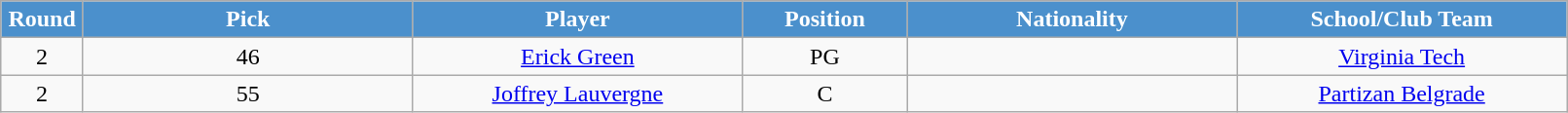<table class="wikitable sortable sortable">
<tr>
<th style="background:#4B90CC; color:white"  width="5%">Round</th>
<th style="background:#4B90CC; color:white"  width="20%">Pick</th>
<th style="background:#4B90CC; color:white"  width="20%">Player</th>
<th style="background:#4B90CC; color:white"  width="10%">Position</th>
<th style="background:#4B90CC; color:white"  width="20%">Nationality</th>
<th style="background:#4B90CC; color:white"  width="20%">School/Club Team</th>
</tr>
<tr style="text-align: center">
<td>2</td>
<td>46</td>
<td><a href='#'>Erick Green</a> </td>
<td>PG</td>
<td></td>
<td><a href='#'>Virginia Tech</a></td>
</tr>
<tr style="text-align: center">
<td>2</td>
<td>55</td>
<td><a href='#'>Joffrey Lauvergne</a> </td>
<td>C</td>
<td></td>
<td><a href='#'>Partizan Belgrade</a></td>
</tr>
</table>
